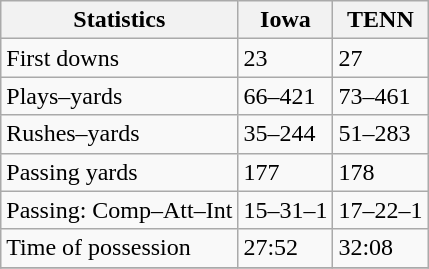<table class="wikitable">
<tr>
<th>Statistics</th>
<th>Iowa</th>
<th>TENN</th>
</tr>
<tr>
<td>First downs</td>
<td>23</td>
<td>27</td>
</tr>
<tr>
<td>Plays–yards</td>
<td>66–421</td>
<td>73–461</td>
</tr>
<tr>
<td>Rushes–yards</td>
<td>35–244</td>
<td>51–283</td>
</tr>
<tr>
<td>Passing yards</td>
<td>177</td>
<td>178</td>
</tr>
<tr>
<td>Passing: Comp–Att–Int</td>
<td>15–31–1</td>
<td>17–22–1</td>
</tr>
<tr>
<td>Time of possession</td>
<td>27:52</td>
<td>32:08</td>
</tr>
<tr>
</tr>
</table>
